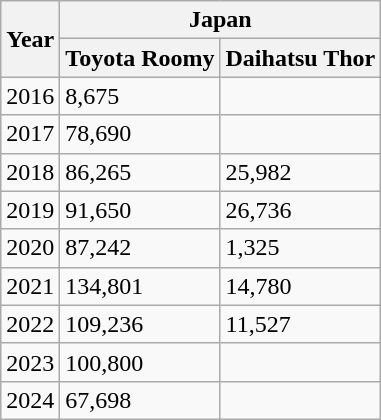<table class="wikitable">
<tr>
<th rowspan="2">Year</th>
<th colspan="2">Japan</th>
</tr>
<tr>
<th>Toyota Roomy</th>
<th>Daihatsu Thor</th>
</tr>
<tr>
<td>2016</td>
<td>8,675</td>
<td></td>
</tr>
<tr>
<td>2017</td>
<td>78,690</td>
<td></td>
</tr>
<tr>
<td>2018</td>
<td>86,265</td>
<td>25,982</td>
</tr>
<tr>
<td>2019</td>
<td>91,650</td>
<td>26,736</td>
</tr>
<tr>
<td>2020</td>
<td>87,242</td>
<td>1,325</td>
</tr>
<tr>
<td>2021</td>
<td>134,801</td>
<td>14,780</td>
</tr>
<tr>
<td>2022</td>
<td>109,236</td>
<td>11,527</td>
</tr>
<tr>
<td>2023</td>
<td>100,800</td>
<td></td>
</tr>
<tr>
<td>2024</td>
<td>67,698</td>
<td></td>
</tr>
</table>
